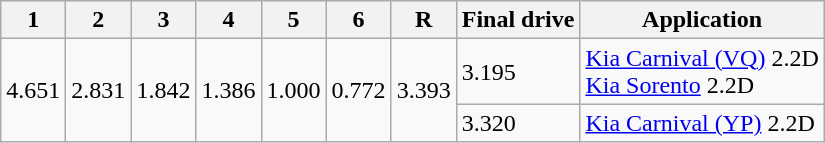<table class=wikitable>
<tr>
<th>1</th>
<th>2</th>
<th>3</th>
<th>4</th>
<th>5</th>
<th>6</th>
<th>R</th>
<th>Final drive</th>
<th>Application</th>
</tr>
<tr>
<td rowspan=2>4.651</td>
<td rowspan=2>2.831</td>
<td rowspan=2>1.842</td>
<td rowspan=2>1.386</td>
<td rowspan=2>1.000</td>
<td rowspan=2>0.772</td>
<td rowspan=2>3.393</td>
<td>3.195</td>
<td><a href='#'>Kia Carnival (VQ)</a> 2.2D<br><a href='#'>Kia Sorento</a> 2.2D</td>
</tr>
<tr>
<td>3.320</td>
<td><a href='#'>Kia Carnival (YP)</a> 2.2D</td>
</tr>
</table>
